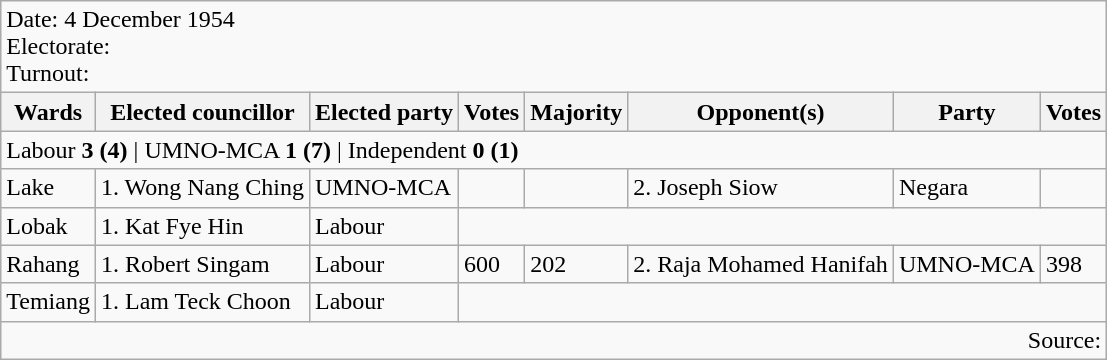<table class=wikitable>
<tr>
<td colspan=8>Date: 4 December 1954 <br>Electorate: <br>Turnout:</td>
</tr>
<tr>
<th>Wards</th>
<th>Elected councillor</th>
<th>Elected party</th>
<th>Votes</th>
<th>Majority</th>
<th>Opponent(s)</th>
<th>Party</th>
<th>Votes</th>
</tr>
<tr>
<td colspan=8>Labour <strong>3 (4)</strong> | UMNO-MCA <strong>1 (7)</strong> | Independent <strong>0 (1)</strong> </td>
</tr>
<tr>
<td>Lake</td>
<td>1. Wong Nang Ching</td>
<td>UMNO-MCA</td>
<td></td>
<td></td>
<td>2. Joseph Siow</td>
<td>Negara</td>
<td></td>
</tr>
<tr>
<td>Lobak</td>
<td>1. Kat Fye Hin</td>
<td>Labour</td>
</tr>
<tr>
<td>Rahang</td>
<td>1. Robert Singam</td>
<td>Labour</td>
<td>600</td>
<td>202</td>
<td>2. Raja Mohamed Hanifah</td>
<td>UMNO-MCA</td>
<td>398</td>
</tr>
<tr>
<td>Temiang</td>
<td>1. Lam Teck Choon</td>
<td>Labour</td>
</tr>
<tr>
<td colspan=8 align=right>Source: </td>
</tr>
</table>
